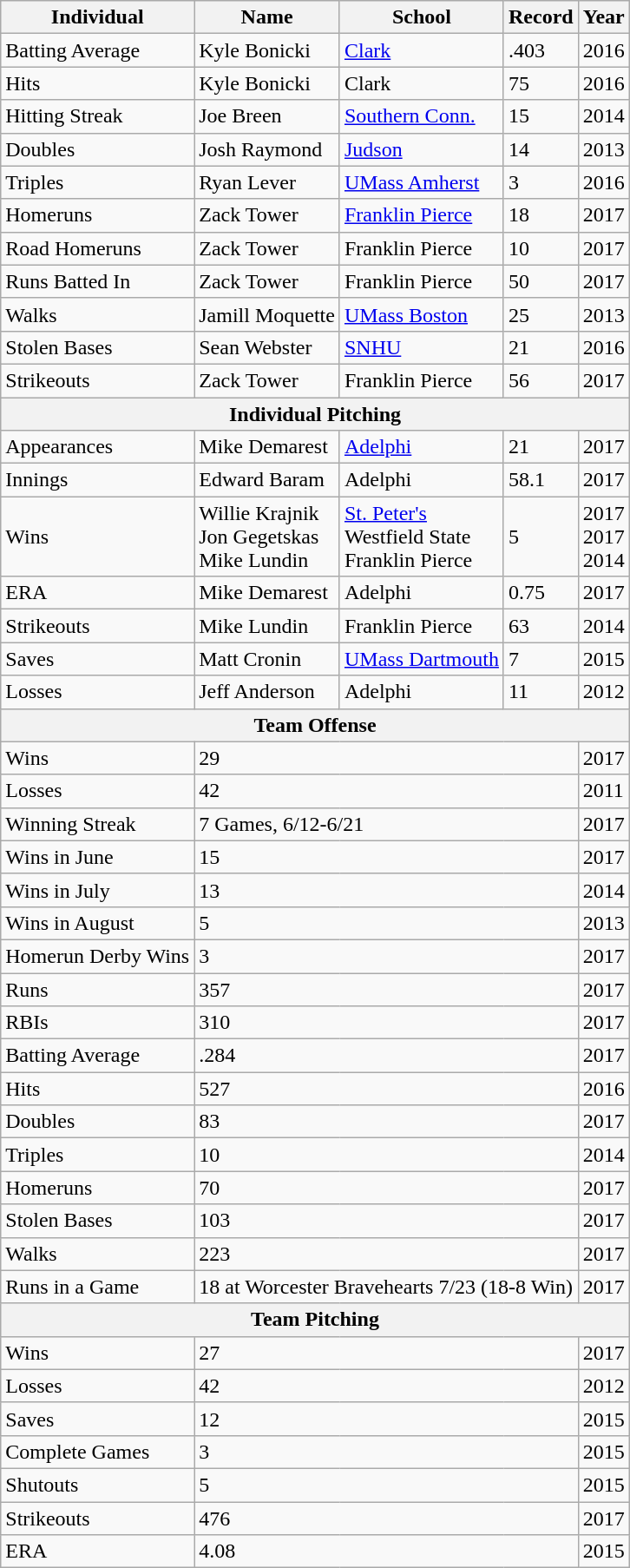<table class="wikitable">
<tr>
<th>Individual</th>
<th>Name</th>
<th>School</th>
<th>Record</th>
<th>Year</th>
</tr>
<tr>
<td>Batting Average</td>
<td>Kyle Bonicki</td>
<td><a href='#'>Clark</a></td>
<td>.403</td>
<td>2016</td>
</tr>
<tr>
<td>Hits</td>
<td>Kyle Bonicki</td>
<td>Clark</td>
<td>75</td>
<td>2016</td>
</tr>
<tr>
<td>Hitting Streak</td>
<td>Joe Breen</td>
<td><a href='#'>Southern Conn.</a></td>
<td>15</td>
<td>2014</td>
</tr>
<tr>
<td>Doubles</td>
<td>Josh Raymond</td>
<td><a href='#'>Judson</a></td>
<td>14</td>
<td>2013</td>
</tr>
<tr>
<td>Triples</td>
<td>Ryan Lever</td>
<td><a href='#'>UMass Amherst</a></td>
<td>3</td>
<td>2016</td>
</tr>
<tr>
<td>Homeruns</td>
<td>Zack Tower</td>
<td><a href='#'>Franklin Pierce</a></td>
<td>18</td>
<td>2017</td>
</tr>
<tr>
<td>Road Homeruns</td>
<td>Zack Tower</td>
<td>Franklin Pierce</td>
<td>10</td>
<td>2017</td>
</tr>
<tr>
<td>Runs Batted In</td>
<td>Zack Tower</td>
<td>Franklin Pierce</td>
<td>50</td>
<td>2017</td>
</tr>
<tr>
<td>Walks</td>
<td>Jamill Moquette</td>
<td><a href='#'>UMass Boston</a></td>
<td>25</td>
<td>2013</td>
</tr>
<tr>
<td>Stolen Bases</td>
<td>Sean Webster</td>
<td><a href='#'>SNHU</a></td>
<td>21</td>
<td>2016</td>
</tr>
<tr>
<td>Strikeouts</td>
<td>Zack Tower</td>
<td>Franklin Pierce</td>
<td>56</td>
<td>2017</td>
</tr>
<tr>
<th colspan="5">Individual Pitching</th>
</tr>
<tr>
<td>Appearances</td>
<td>Mike Demarest</td>
<td><a href='#'>Adelphi</a></td>
<td>21</td>
<td>2017</td>
</tr>
<tr>
<td>Innings</td>
<td>Edward Baram</td>
<td>Adelphi</td>
<td>58.1</td>
<td>2017</td>
</tr>
<tr>
<td>Wins</td>
<td>Willie Krajnik<br>Jon Gegetskas<br>Mike Lundin</td>
<td><a href='#'>St. Peter's</a><br>Westfield State<br>Franklin Pierce</td>
<td>5</td>
<td>2017<br>2017<br>2014</td>
</tr>
<tr>
<td>ERA</td>
<td>Mike Demarest</td>
<td>Adelphi</td>
<td>0.75</td>
<td>2017</td>
</tr>
<tr>
<td>Strikeouts</td>
<td>Mike Lundin</td>
<td>Franklin Pierce</td>
<td>63</td>
<td>2014</td>
</tr>
<tr>
<td>Saves</td>
<td>Matt Cronin</td>
<td><a href='#'>UMass Dartmouth</a></td>
<td>7</td>
<td>2015</td>
</tr>
<tr>
<td>Losses</td>
<td>Jeff Anderson</td>
<td>Adelphi</td>
<td>11</td>
<td>2012</td>
</tr>
<tr>
<th colspan="5">Team Offense</th>
</tr>
<tr>
<td>Wins</td>
<td colspan="3">29</td>
<td>2017</td>
</tr>
<tr>
<td>Losses</td>
<td colspan="3">42</td>
<td>2011</td>
</tr>
<tr>
<td>Winning Streak</td>
<td colspan="3">7 Games, 6/12-6/21</td>
<td>2017</td>
</tr>
<tr>
<td>Wins in June</td>
<td colspan="3">15</td>
<td>2017</td>
</tr>
<tr>
<td>Wins in July</td>
<td colspan="3">13</td>
<td>2014</td>
</tr>
<tr>
<td>Wins in August</td>
<td colspan="3">5</td>
<td>2013</td>
</tr>
<tr>
<td>Homerun Derby Wins</td>
<td colspan="3">3</td>
<td>2017</td>
</tr>
<tr>
<td>Runs</td>
<td colspan="3">357</td>
<td>2017</td>
</tr>
<tr>
<td>RBIs</td>
<td colspan="3">310</td>
<td>2017</td>
</tr>
<tr>
<td>Batting Average</td>
<td colspan="3">.284</td>
<td>2017</td>
</tr>
<tr>
<td>Hits</td>
<td colspan="3">527</td>
<td>2016</td>
</tr>
<tr>
<td>Doubles</td>
<td colspan="3">83</td>
<td>2017</td>
</tr>
<tr>
<td>Triples</td>
<td colspan="3">10</td>
<td>2014</td>
</tr>
<tr>
<td>Homeruns</td>
<td colspan="3">70</td>
<td>2017</td>
</tr>
<tr>
<td>Stolen Bases</td>
<td colspan="3">103</td>
<td>2017</td>
</tr>
<tr>
<td>Walks</td>
<td colspan="3">223</td>
<td>2017</td>
</tr>
<tr>
<td>Runs in a Game</td>
<td colspan="3">18 at Worcester Bravehearts 7/23 (18-8 Win)</td>
<td>2017</td>
</tr>
<tr>
<th colspan="5">Team Pitching</th>
</tr>
<tr>
<td>Wins</td>
<td colspan="3">27</td>
<td>2017</td>
</tr>
<tr>
<td>Losses</td>
<td colspan="3">42</td>
<td>2012</td>
</tr>
<tr>
<td>Saves</td>
<td colspan="3">12</td>
<td>2015</td>
</tr>
<tr>
<td>Complete Games</td>
<td colspan="3">3</td>
<td>2015</td>
</tr>
<tr>
<td>Shutouts</td>
<td colspan="3">5</td>
<td>2015</td>
</tr>
<tr>
<td>Strikeouts</td>
<td colspan="3">476</td>
<td>2017</td>
</tr>
<tr>
<td>ERA</td>
<td colspan="3">4.08</td>
<td>2015</td>
</tr>
</table>
